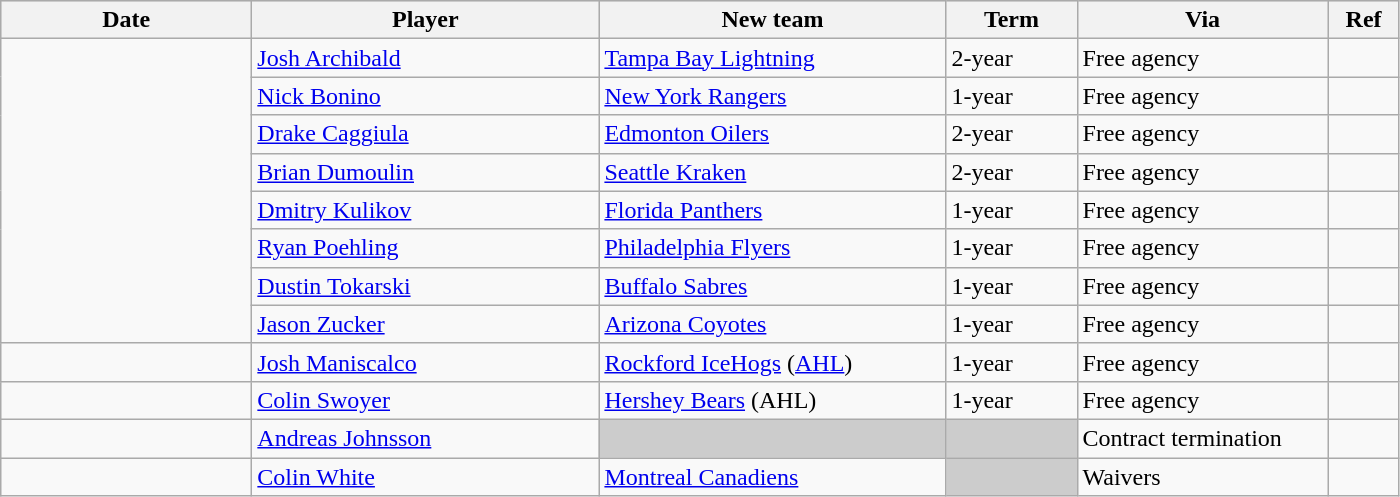<table class="wikitable">
<tr style="background:#ddd; text-align:center;">
<th style="width: 10em;">Date</th>
<th style="width: 14em;">Player</th>
<th style="width: 14em;">New team</th>
<th style="width: 5em;">Term</th>
<th style="width: 10em;">Via</th>
<th style="width: 2.5em;">Ref</th>
</tr>
<tr>
<td rowspan=8></td>
<td><a href='#'>Josh Archibald</a></td>
<td><a href='#'>Tampa Bay Lightning</a></td>
<td>2-year</td>
<td>Free agency</td>
<td></td>
</tr>
<tr>
<td><a href='#'>Nick Bonino</a></td>
<td><a href='#'>New York Rangers</a></td>
<td>1-year</td>
<td>Free agency</td>
<td></td>
</tr>
<tr>
<td><a href='#'>Drake Caggiula</a></td>
<td><a href='#'>Edmonton Oilers</a></td>
<td>2-year</td>
<td>Free agency</td>
<td></td>
</tr>
<tr>
<td><a href='#'>Brian Dumoulin</a></td>
<td><a href='#'>Seattle Kraken</a></td>
<td>2-year</td>
<td>Free agency</td>
<td></td>
</tr>
<tr>
<td><a href='#'>Dmitry Kulikov</a></td>
<td><a href='#'>Florida Panthers</a></td>
<td>1-year</td>
<td>Free agency</td>
<td></td>
</tr>
<tr>
<td><a href='#'>Ryan Poehling</a></td>
<td><a href='#'>Philadelphia Flyers</a></td>
<td>1-year</td>
<td>Free agency</td>
<td></td>
</tr>
<tr>
<td><a href='#'>Dustin Tokarski</a></td>
<td><a href='#'>Buffalo Sabres</a></td>
<td>1-year</td>
<td>Free agency</td>
<td></td>
</tr>
<tr>
<td><a href='#'>Jason Zucker</a></td>
<td><a href='#'>Arizona Coyotes</a></td>
<td>1-year</td>
<td>Free agency</td>
<td></td>
</tr>
<tr>
<td></td>
<td><a href='#'>Josh Maniscalco</a></td>
<td><a href='#'>Rockford IceHogs</a> (<a href='#'>AHL</a>)</td>
<td>1-year</td>
<td>Free agency</td>
<td></td>
</tr>
<tr>
<td></td>
<td><a href='#'>Colin Swoyer</a></td>
<td><a href='#'>Hershey Bears</a> (AHL)</td>
<td>1-year</td>
<td>Free agency</td>
<td></td>
</tr>
<tr>
<td></td>
<td><a href='#'>Andreas Johnsson</a></td>
<td style="background:#ccc;"></td>
<td style="background:#ccc;"></td>
<td>Contract termination</td>
<td></td>
</tr>
<tr>
<td></td>
<td><a href='#'>Colin White</a></td>
<td><a href='#'>Montreal Canadiens</a></td>
<td style="background:#ccc;"></td>
<td>Waivers</td>
<td></td>
</tr>
</table>
